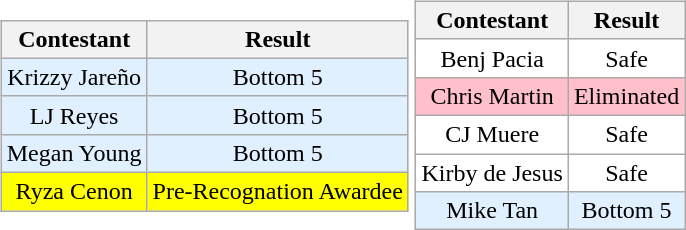<table>
<tr>
<td><br><table class="wikitable sortable nowrap" style="margin:auto; text-align:center">
<tr>
<th scope="col">Contestant</th>
<th scope="col">Result</th>
</tr>
<tr>
<td bgcolor=#e0f0ff>Krizzy Jareño</td>
<td bgcolor=#e0f0ff>Bottom 5</td>
</tr>
<tr>
<td bgcolor=#e0f0ff>LJ Reyes</td>
<td bgcolor=#e0f0ff>Bottom 5</td>
</tr>
<tr>
<td bgcolor=#e0f0ff>Megan Young</td>
<td bgcolor=#e0f0ff>Bottom 5</td>
</tr>
<tr>
<td bgcolor=#FFFF00>Ryza Cenon</td>
<td bgcolor=#FFFF00>Pre-Recognation Awardee</td>
</tr>
</table>
</td>
<td><br><table class="wikitable sortable nowrap" style="margin:auto; text-align:center">
<tr>
<th scope="col">Contestant</th>
<th scope="col">Result</th>
</tr>
<tr>
<td bgcolor=#FFFFFF>Benj Pacia</td>
<td bgcolor=#FFFFFF>Safe</td>
</tr>
<tr>
<td bgcolor=pink>Chris Martin</td>
<td bgcolor=pink>Eliminated</td>
</tr>
<tr>
<td bgcolor=#FFFFFF>CJ Muere</td>
<td bgcolor=#FFFFFF>Safe</td>
</tr>
<tr>
<td bgcolor=#FFFFFF>Kirby de Jesus</td>
<td bgcolor=#FFFFFF>Safe</td>
</tr>
<tr>
<td bgcolor=#e0f0ff>Mike Tan</td>
<td bgcolor=#e0f0ff>Bottom 5</td>
</tr>
</table>
</td>
</tr>
</table>
